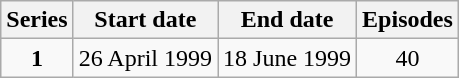<table class="wikitable" style="text-align:center;">
<tr>
<th>Series</th>
<th>Start date</th>
<th>End date</th>
<th>Episodes</th>
</tr>
<tr>
<td><strong>1</strong></td>
<td>26 April 1999</td>
<td>18 June 1999</td>
<td>40</td>
</tr>
</table>
